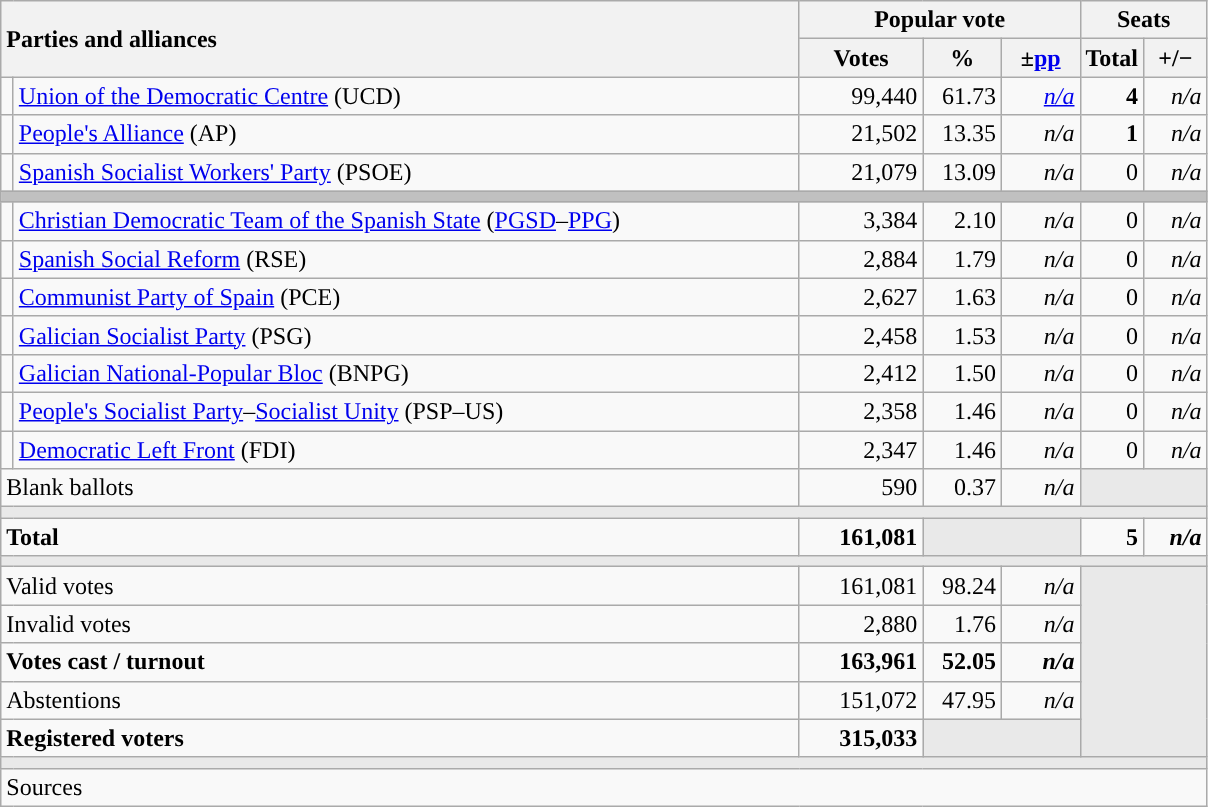<table class="wikitable" style="text-align:right;">
<tr>
<th style="text-align:left;" rowspan="2" colspan="2" width="525">Parties and alliances</th>
<th colspan="3">Popular vote</th>
<th colspan="2">Seats</th>
</tr>
<tr>
<th width="75">Votes</th>
<th width="45">%</th>
<th width="45">±<a href='#'>pp</a></th>
<th width="35">Total</th>
<th width="35">+/−</th>
</tr>
<tr>
<td width="1" style="color:inherit;background:"></td>
<td align="left"><a href='#'>Union of the Democratic Centre</a> (UCD)</td>
<td>99,440</td>
<td>61.73</td>
<td><em><a href='#'>n/a</a></em></td>
<td><strong>4</strong></td>
<td><em>n/a</em></td>
</tr>
<tr>
<td style="color:inherit;background:"></td>
<td align="left"><a href='#'>People's Alliance</a> (AP)</td>
<td>21,502</td>
<td>13.35</td>
<td><em>n/a</em></td>
<td><strong>1</strong></td>
<td><em>n/a</em></td>
</tr>
<tr>
<td style="color:inherit;background:"></td>
<td align="left"><a href='#'>Spanish Socialist Workers' Party</a> (PSOE)</td>
<td>21,079</td>
<td>13.09</td>
<td><em>n/a</em></td>
<td>0</td>
<td><em>n/a</em></td>
</tr>
<tr>
<td colspan="7" bgcolor="#C0C0C0"></td>
</tr>
<tr>
<td style="color:inherit;background:"></td>
<td align="left"><a href='#'>Christian Democratic Team of the Spanish State</a> (<a href='#'>PGSD</a>–<a href='#'>PPG</a>)</td>
<td>3,384</td>
<td>2.10</td>
<td><em>n/a</em></td>
<td>0</td>
<td><em>n/a</em></td>
</tr>
<tr>
<td style="color:inherit;background:"></td>
<td align="left"><a href='#'>Spanish Social Reform</a> (RSE)</td>
<td>2,884</td>
<td>1.79</td>
<td><em>n/a</em></td>
<td>0</td>
<td><em>n/a</em></td>
</tr>
<tr>
<td style="color:inherit;background:"></td>
<td align="left"><a href='#'>Communist Party of Spain</a> (PCE)</td>
<td>2,627</td>
<td>1.63</td>
<td><em>n/a</em></td>
<td>0</td>
<td><em>n/a</em></td>
</tr>
<tr>
<td style="color:inherit;background:"></td>
<td align="left"><a href='#'>Galician Socialist Party</a> (PSG)</td>
<td>2,458</td>
<td>1.53</td>
<td><em>n/a</em></td>
<td>0</td>
<td><em>n/a</em></td>
</tr>
<tr>
<td style="color:inherit;background:"></td>
<td align="left"><a href='#'>Galician National-Popular Bloc</a> (BNPG)</td>
<td>2,412</td>
<td>1.50</td>
<td><em>n/a</em></td>
<td>0</td>
<td><em>n/a</em></td>
</tr>
<tr>
<td style="color:inherit;background:"></td>
<td align="left"><a href='#'>People's Socialist Party</a>–<a href='#'>Socialist Unity</a> (PSP–US)</td>
<td>2,358</td>
<td>1.46</td>
<td><em>n/a</em></td>
<td>0</td>
<td><em>n/a</em></td>
</tr>
<tr>
<td style="color:inherit;background:"></td>
<td align="left"><a href='#'>Democratic Left Front</a> (FDI)</td>
<td>2,347</td>
<td>1.46</td>
<td><em>n/a</em></td>
<td>0</td>
<td><em>n/a</em></td>
</tr>
<tr>
<td align="left" colspan="2">Blank ballots</td>
<td>590</td>
<td>0.37</td>
<td><em>n/a</em></td>
<td bgcolor="#E9E9E9" colspan="2"></td>
</tr>
<tr>
<td colspan="7" bgcolor="#E9E9E9"></td>
</tr>
<tr style="font-weight:bold;">
<td align="left" colspan="2">Total</td>
<td>161,081</td>
<td bgcolor="#E9E9E9" colspan="2"></td>
<td>5</td>
<td><em>n/a</em></td>
</tr>
<tr>
<td colspan="7" bgcolor="#E9E9E9"></td>
</tr>
<tr>
<td align="left" colspan="2">Valid votes</td>
<td>161,081</td>
<td>98.24</td>
<td><em>n/a</em></td>
<td bgcolor="#E9E9E9" colspan="2" rowspan="5"></td>
</tr>
<tr>
<td align="left" colspan="2">Invalid votes</td>
<td>2,880</td>
<td>1.76</td>
<td><em>n/a</em></td>
</tr>
<tr style="font-weight:bold;">
<td align="left" colspan="2">Votes cast / turnout</td>
<td>163,961</td>
<td>52.05</td>
<td><em>n/a</em></td>
</tr>
<tr>
<td align="left" colspan="2">Abstentions</td>
<td>151,072</td>
<td>47.95</td>
<td><em>n/a</em></td>
</tr>
<tr style="font-weight:bold;">
<td align="left" colspan="2">Registered voters</td>
<td>315,033</td>
<td bgcolor="#E9E9E9" colspan="2"></td>
</tr>
<tr>
<td colspan="7" bgcolor="#E9E9E9"></td>
</tr>
<tr>
<td align="left" colspan="7">Sources</td>
</tr>
</table>
